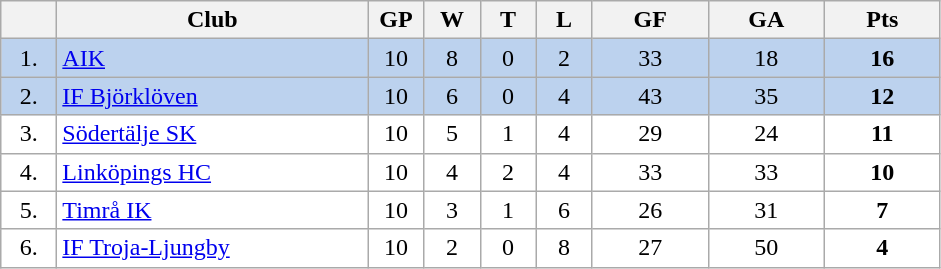<table class="wikitable">
<tr>
<th width="30"></th>
<th width="200">Club</th>
<th width="30">GP</th>
<th width="30">W</th>
<th width="30">T</th>
<th width="30">L</th>
<th width="70">GF</th>
<th width="70">GA</th>
<th width="70">Pts</th>
</tr>
<tr bgcolor="#BCD2EE" align="center">
<td>1.</td>
<td align="left"><a href='#'>AIK</a></td>
<td>10</td>
<td>8</td>
<td>0</td>
<td>2</td>
<td>33</td>
<td>18</td>
<td><strong>16</strong></td>
</tr>
<tr bgcolor="#BCD2EE" align="center">
<td>2.</td>
<td align="left"><a href='#'>IF Björklöven</a></td>
<td>10</td>
<td>6</td>
<td>0</td>
<td>4</td>
<td>43</td>
<td>35</td>
<td><strong>12</strong></td>
</tr>
<tr bgcolor="#FFFFFF" align="center">
<td>3.</td>
<td align="left"><a href='#'>Södertälje SK</a></td>
<td>10</td>
<td>5</td>
<td>1</td>
<td>4</td>
<td>29</td>
<td>24</td>
<td><strong>11</strong></td>
</tr>
<tr bgcolor="#FFFFFF" align="center">
<td>4.</td>
<td align="left"><a href='#'>Linköpings HC</a></td>
<td>10</td>
<td>4</td>
<td>2</td>
<td>4</td>
<td>33</td>
<td>33</td>
<td><strong>10</strong></td>
</tr>
<tr bgcolor="#FFFFFF" align="center">
<td>5.</td>
<td align="left"><a href='#'>Timrå IK</a></td>
<td>10</td>
<td>3</td>
<td>1</td>
<td>6</td>
<td>26</td>
<td>31</td>
<td><strong>7</strong></td>
</tr>
<tr bgcolor="#FFFFFF" align="center">
<td>6.</td>
<td align="left"><a href='#'>IF Troja-Ljungby</a></td>
<td>10</td>
<td>2</td>
<td>0</td>
<td>8</td>
<td>27</td>
<td>50</td>
<td><strong>4</strong></td>
</tr>
</table>
